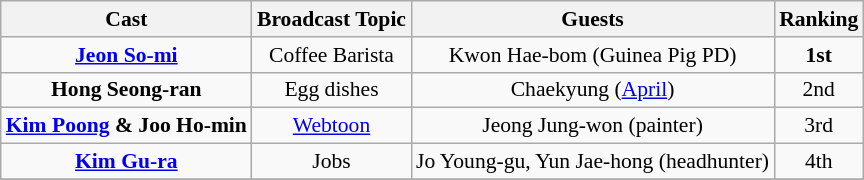<table class="wikitable" style="font-size:90%;">
<tr>
<th>Cast</th>
<th>Broadcast Topic</th>
<th>Guests</th>
<th>Ranking</th>
</tr>
<tr align="center">
<td><strong><a href='#'>Jeon So-mi</a></strong></td>
<td>Coffee Barista</td>
<td>Kwon Hae-bom (Guinea Pig PD)</td>
<td><strong>1st</strong></td>
</tr>
<tr align="center">
<td><strong>Hong Seong-ran</strong></td>
<td>Egg dishes</td>
<td>Chaekyung (<a href='#'>April</a>)</td>
<td>2nd</td>
</tr>
<tr align="center">
<td><strong><a href='#'>Kim Poong</a> & Joo Ho-min</strong></td>
<td><a href='#'>Webtoon</a></td>
<td>Jeong Jung-won (painter)</td>
<td>3rd</td>
</tr>
<tr align="center">
<td><strong><a href='#'>Kim Gu-ra</a></strong></td>
<td>Jobs</td>
<td>Jo Young-gu, Yun Jae-hong (headhunter)</td>
<td>4th</td>
</tr>
<tr>
</tr>
</table>
